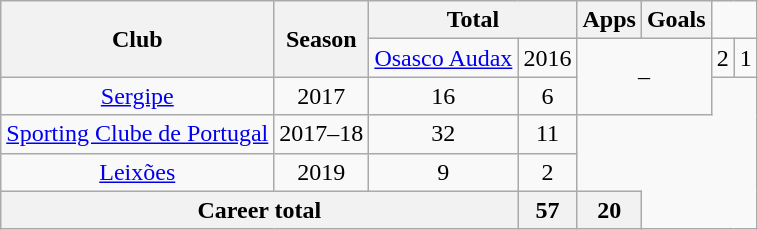<table class="wikitable" style="text-align: center">
<tr>
<th rowspan="2">Club</th>
<th rowspan="2">Season</th>
<th colspan="2">Total</th>
<th>Apps</th>
<th>Goals</th>
</tr>
<tr>
<td><a href='#'>Osasco Audax</a></td>
<td>2016</td>
<td colspan="3" rowspan="2">–</td>
<td>2</td>
<td>1</td>
</tr>
<tr>
<td><a href='#'>Sergipe</a></td>
<td>2017</td>
<td>16</td>
<td>6</td>
</tr>
<tr>
<td><a href='#'>Sporting Clube de Portugal</a></td>
<td>2017–18</td>
<td>32</td>
<td>11</td>
</tr>
<tr>
<td><a href='#'>Leixões</a></td>
<td>2019</td>
<td>9</td>
<td>2</td>
</tr>
<tr>
<th colspan="3"><strong>Career total</strong></th>
<th>57</th>
<th>20</th>
</tr>
</table>
